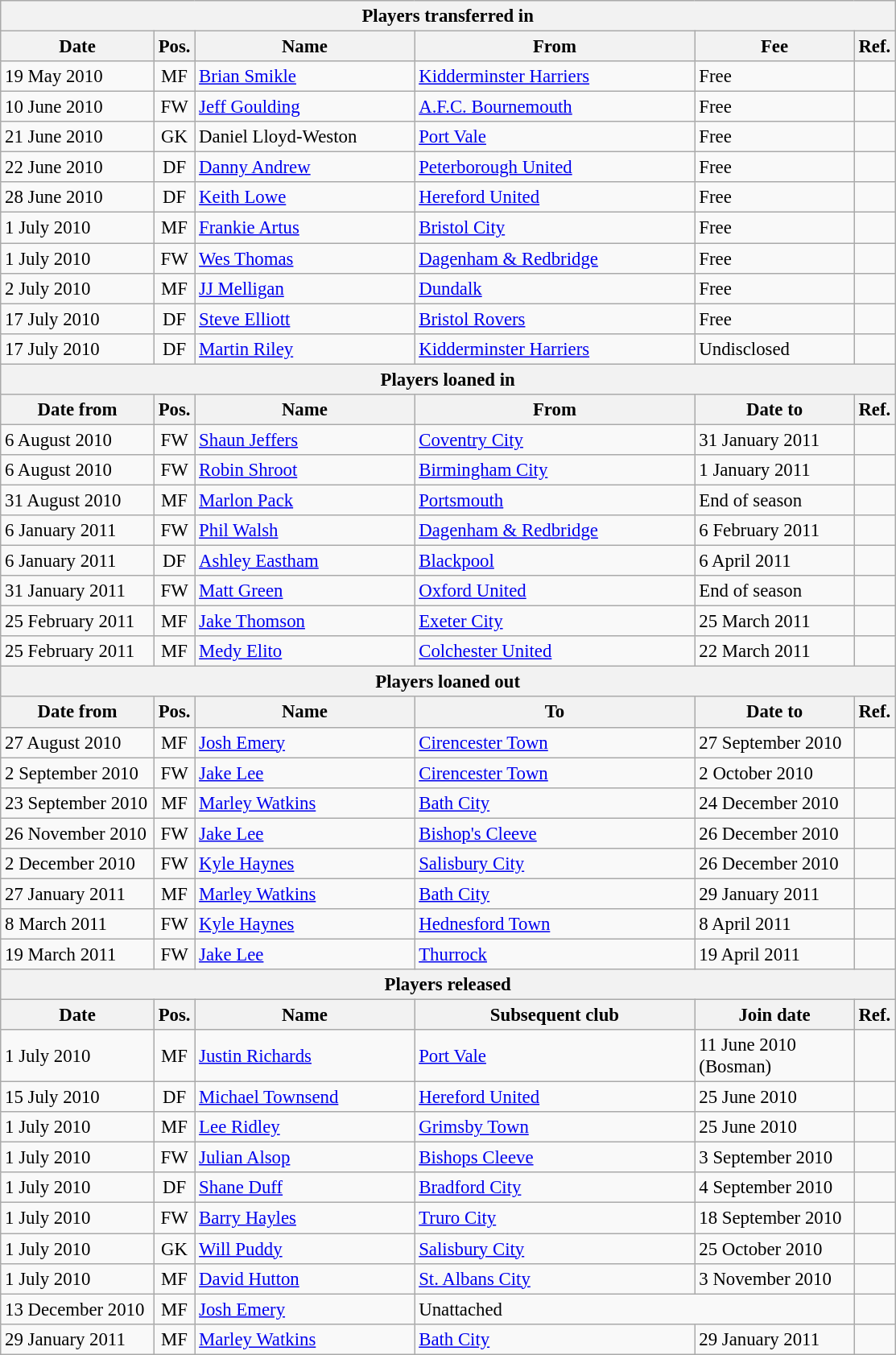<table class="wikitable" style="font-size:95%;">
<tr>
<th colspan="6">Players transferred in</th>
</tr>
<tr>
<th width="120px">Date</th>
<th width="25px">Pos.</th>
<th width="175px">Name</th>
<th width="225px">From</th>
<th width="125px">Fee</th>
<th width="25px">Ref.</th>
</tr>
<tr>
<td>19 May 2010</td>
<td align="center">MF</td>
<td> <a href='#'>Brian Smikle</a></td>
<td> <a href='#'>Kidderminster Harriers</a></td>
<td>Free</td>
<td align="center"></td>
</tr>
<tr>
<td>10 June 2010</td>
<td align="center">FW</td>
<td> <a href='#'>Jeff Goulding</a></td>
<td> <a href='#'>A.F.C. Bournemouth</a></td>
<td>Free</td>
<td align="center"></td>
</tr>
<tr>
<td>21 June 2010</td>
<td align="center">GK</td>
<td> Daniel Lloyd-Weston</td>
<td> <a href='#'>Port Vale</a></td>
<td>Free</td>
<td align="center"></td>
</tr>
<tr>
<td>22 June 2010</td>
<td align="center">DF</td>
<td> <a href='#'>Danny Andrew</a></td>
<td> <a href='#'>Peterborough United</a></td>
<td>Free</td>
<td align="center"></td>
</tr>
<tr>
<td>28 June 2010</td>
<td align="center">DF</td>
<td> <a href='#'>Keith Lowe</a></td>
<td> <a href='#'>Hereford United</a></td>
<td>Free</td>
<td align="center"></td>
</tr>
<tr>
<td>1 July 2010</td>
<td align="center">MF</td>
<td> <a href='#'>Frankie Artus</a></td>
<td> <a href='#'>Bristol City</a></td>
<td>Free</td>
<td align="center"></td>
</tr>
<tr>
<td>1 July 2010</td>
<td align="center">FW</td>
<td> <a href='#'>Wes Thomas</a></td>
<td> <a href='#'>Dagenham & Redbridge</a></td>
<td>Free</td>
<td align="center"></td>
</tr>
<tr>
<td>2 July 2010</td>
<td align="center">MF</td>
<td> <a href='#'>JJ Melligan</a></td>
<td> <a href='#'>Dundalk</a></td>
<td>Free</td>
<td align="center"></td>
</tr>
<tr>
<td>17 July 2010</td>
<td align="center">DF</td>
<td> <a href='#'>Steve Elliott</a></td>
<td> <a href='#'>Bristol Rovers</a></td>
<td>Free</td>
<td align="center"></td>
</tr>
<tr>
<td>17 July 2010</td>
<td align="center">DF</td>
<td> <a href='#'>Martin Riley</a></td>
<td> <a href='#'>Kidderminster Harriers</a></td>
<td>Undisclosed</td>
<td align="center"></td>
</tr>
<tr>
<th colspan="6">Players loaned in</th>
</tr>
<tr>
<th>Date from</th>
<th>Pos.</th>
<th>Name</th>
<th>From</th>
<th>Date to</th>
<th>Ref.</th>
</tr>
<tr>
<td>6 August 2010</td>
<td align="center">FW</td>
<td> <a href='#'>Shaun Jeffers</a></td>
<td> <a href='#'>Coventry City</a></td>
<td>31 January 2011</td>
<td align="center"></td>
</tr>
<tr>
<td>6 August 2010</td>
<td align="center">FW</td>
<td> <a href='#'>Robin Shroot</a></td>
<td> <a href='#'>Birmingham City</a></td>
<td>1 January 2011</td>
<td align="center"></td>
</tr>
<tr>
<td>31 August 2010</td>
<td align="center">MF</td>
<td> <a href='#'>Marlon Pack</a></td>
<td> <a href='#'>Portsmouth</a></td>
<td>End of season</td>
<td align="center"></td>
</tr>
<tr>
<td>6 January 2011</td>
<td align="center">FW</td>
<td> <a href='#'>Phil Walsh</a></td>
<td> <a href='#'>Dagenham & Redbridge</a></td>
<td>6 February 2011</td>
<td align="center"></td>
</tr>
<tr>
<td>6 January 2011</td>
<td align="center">DF</td>
<td> <a href='#'>Ashley Eastham</a></td>
<td> <a href='#'>Blackpool</a></td>
<td>6 April 2011</td>
<td align="center"></td>
</tr>
<tr>
<td>31 January 2011</td>
<td align="center">FW</td>
<td> <a href='#'>Matt Green</a></td>
<td> <a href='#'>Oxford United</a></td>
<td>End of season</td>
<td align="center"></td>
</tr>
<tr>
<td>25 February 2011</td>
<td align="center">MF</td>
<td> <a href='#'>Jake Thomson</a></td>
<td> <a href='#'>Exeter City</a></td>
<td>25 March 2011</td>
<td align="center"></td>
</tr>
<tr>
<td>25 February 2011</td>
<td align="center">MF</td>
<td> <a href='#'>Medy Elito</a></td>
<td> <a href='#'>Colchester United</a></td>
<td>22 March 2011</td>
<td align="center"></td>
</tr>
<tr>
<th colspan="6">Players loaned out</th>
</tr>
<tr>
<th>Date from</th>
<th>Pos.</th>
<th>Name</th>
<th>To</th>
<th>Date to</th>
<th>Ref.</th>
</tr>
<tr>
<td>27 August 2010</td>
<td align="center">MF</td>
<td> <a href='#'>Josh Emery</a></td>
<td> <a href='#'>Cirencester Town</a></td>
<td>27 September 2010</td>
<td align="center"></td>
</tr>
<tr>
<td>2 September 2010</td>
<td align="center">FW</td>
<td> <a href='#'>Jake Lee</a></td>
<td> <a href='#'>Cirencester Town</a></td>
<td>2 October 2010</td>
<td align="center"></td>
</tr>
<tr>
<td>23 September 2010</td>
<td align="center">MF</td>
<td> <a href='#'>Marley Watkins</a></td>
<td> <a href='#'>Bath City</a></td>
<td>24 December 2010</td>
<td align="center"></td>
</tr>
<tr>
<td>26 November 2010</td>
<td align="center">FW</td>
<td> <a href='#'>Jake Lee</a></td>
<td> <a href='#'>Bishop's Cleeve</a></td>
<td>26 December 2010</td>
<td align="center"></td>
</tr>
<tr>
<td>2 December 2010</td>
<td align="center">FW</td>
<td> <a href='#'>Kyle Haynes</a></td>
<td> <a href='#'>Salisbury City</a></td>
<td>26 December 2010</td>
<td align="center"></td>
</tr>
<tr>
<td>27 January 2011</td>
<td align="center">MF</td>
<td> <a href='#'>Marley Watkins</a></td>
<td> <a href='#'>Bath City</a></td>
<td>29 January 2011</td>
<td align="center"></td>
</tr>
<tr>
<td>8 March 2011</td>
<td align="center">FW</td>
<td> <a href='#'>Kyle Haynes</a></td>
<td> <a href='#'>Hednesford Town</a></td>
<td>8 April 2011</td>
<td align="center"></td>
</tr>
<tr>
<td>19 March 2011</td>
<td align="center">FW</td>
<td> <a href='#'>Jake Lee</a></td>
<td> <a href='#'>Thurrock</a></td>
<td>19 April 2011</td>
<td align="center"></td>
</tr>
<tr>
<th colspan="6">Players released</th>
</tr>
<tr>
<th>Date</th>
<th>Pos.</th>
<th>Name</th>
<th>Subsequent club</th>
<th>Join date</th>
<th>Ref.</th>
</tr>
<tr>
<td>1 July 2010</td>
<td align="center">MF</td>
<td> <a href='#'>Justin Richards</a></td>
<td> <a href='#'>Port Vale</a></td>
<td>11 June 2010 (Bosman)</td>
<td align="center"></td>
</tr>
<tr>
<td>15 July 2010</td>
<td align="center">DF</td>
<td> <a href='#'>Michael Townsend</a></td>
<td> <a href='#'>Hereford United</a></td>
<td>25 June 2010</td>
<td align="center"></td>
</tr>
<tr>
<td>1 July 2010</td>
<td align="center">MF</td>
<td> <a href='#'>Lee Ridley</a></td>
<td> <a href='#'>Grimsby Town</a></td>
<td>25 June 2010</td>
<td align="center"></td>
</tr>
<tr>
<td>1 July 2010</td>
<td align="center">FW</td>
<td> <a href='#'>Julian Alsop</a></td>
<td> <a href='#'>Bishops Cleeve</a></td>
<td>3 September 2010</td>
<td align="center"></td>
</tr>
<tr>
<td>1 July 2010</td>
<td align="center">DF</td>
<td> <a href='#'>Shane Duff</a></td>
<td> <a href='#'>Bradford City</a></td>
<td>4 September 2010</td>
<td align="center"></td>
</tr>
<tr>
<td>1 July 2010</td>
<td align="center">FW</td>
<td> <a href='#'>Barry Hayles</a></td>
<td> <a href='#'>Truro City</a></td>
<td>18 September 2010</td>
<td align="center"></td>
</tr>
<tr>
<td>1 July 2010</td>
<td align="center">GK</td>
<td> <a href='#'>Will Puddy</a></td>
<td> <a href='#'>Salisbury City</a></td>
<td>25 October 2010</td>
<td align="center"></td>
</tr>
<tr>
<td>1 July 2010</td>
<td align="center">MF</td>
<td> <a href='#'>David Hutton</a></td>
<td> <a href='#'>St. Albans City</a></td>
<td>3 November 2010</td>
<td align="center"></td>
</tr>
<tr>
<td>13 December 2010</td>
<td align="center">MF</td>
<td> <a href='#'>Josh Emery</a></td>
<td colspan="2">Unattached</td>
<td align="center"></td>
</tr>
<tr>
<td>29 January 2011</td>
<td align="center">MF</td>
<td> <a href='#'>Marley Watkins</a></td>
<td> <a href='#'>Bath City</a></td>
<td>29 January 2011</td>
<td align="center"></td>
</tr>
</table>
